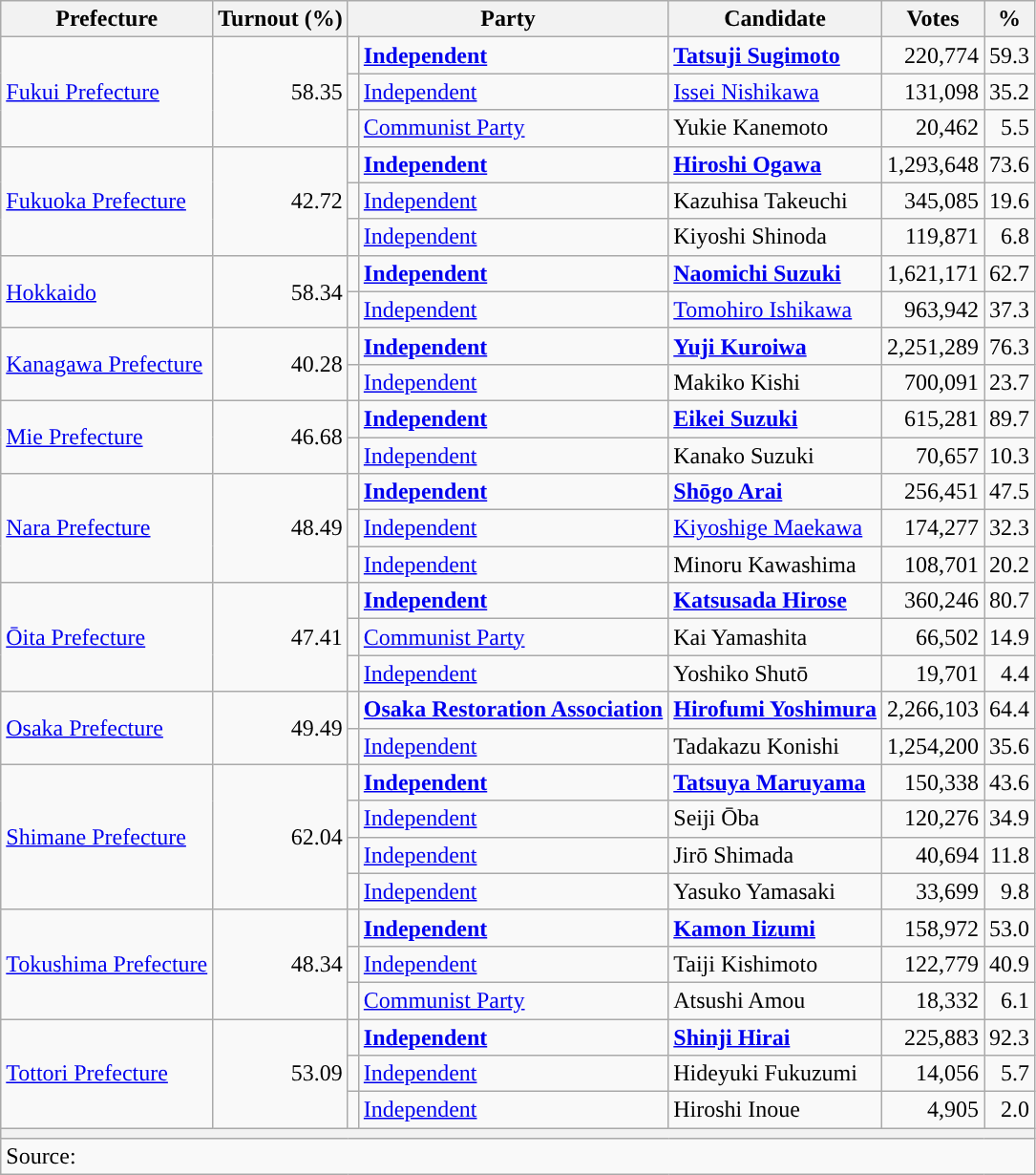<table class="wikitable">
<tr>
<th>Prefecture</th>
<th>Turnout (%)</th>
<th colspan="2">Party</th>
<th>Candidate</th>
<th>Votes</th>
<th>%</th>
</tr>
<tr>
<td rowspan="3"><a href='#'>Fukui Prefecture</a></td>
<td rowspan="3" align="right">58.35</td>
<td></td>
<td><a href='#'><strong>Independent</strong></a></td>
<td><strong><a href='#'>Tatsuji Sugimoto</a></strong></td>
<td align="right">220,774</td>
<td align="right">59.3</td>
</tr>
<tr>
<td></td>
<td><a href='#'>Independent</a></td>
<td><a href='#'>Issei Nishikawa</a></td>
<td align="right">131,098</td>
<td align="right">35.2</td>
</tr>
<tr>
<td></td>
<td><a href='#'>Communist Party</a></td>
<td>Yukie Kanemoto</td>
<td align="right">20,462</td>
<td align="right">5.5</td>
</tr>
<tr>
<td rowspan="3"><a href='#'>Fukuoka Prefecture</a></td>
<td rowspan="3" align="right">42.72</td>
<td></td>
<td><a href='#'><strong>Independent</strong></a></td>
<td><strong><a href='#'>Hiroshi Ogawa</a></strong></td>
<td align="right">1,293,648</td>
<td align="right">73.6</td>
</tr>
<tr>
<td></td>
<td><a href='#'>Independent</a></td>
<td>Kazuhisa Takeuchi</td>
<td align="right">345,085</td>
<td align="right">19.6</td>
</tr>
<tr>
<td></td>
<td><a href='#'>Independent</a></td>
<td>Kiyoshi Shinoda</td>
<td align="right">119,871</td>
<td align="right">6.8</td>
</tr>
<tr>
<td rowspan="2"><a href='#'>Hokkaido</a></td>
<td rowspan="2" align="right">58.34</td>
<td></td>
<td><a href='#'><strong>Independent</strong></a></td>
<td><strong><a href='#'>Naomichi Suzuki</a></strong></td>
<td align="right">1,621,171</td>
<td align="right">62.7</td>
</tr>
<tr>
<td></td>
<td><a href='#'>Independent</a></td>
<td><a href='#'>Tomohiro Ishikawa</a></td>
<td align="right">963,942</td>
<td align="right">37.3</td>
</tr>
<tr>
<td rowspan="2"><a href='#'>Kanagawa Prefecture</a></td>
<td rowspan="2" align="right">40.28</td>
<td></td>
<td><a href='#'><strong>Independent</strong></a></td>
<td><strong><a href='#'>Yuji Kuroiwa</a></strong></td>
<td align="right">2,251,289</td>
<td align="right">76.3</td>
</tr>
<tr>
<td></td>
<td><a href='#'>Independent</a></td>
<td>Makiko Kishi</td>
<td align="right">700,091</td>
<td align="right">23.7</td>
</tr>
<tr>
<td rowspan="2"><a href='#'>Mie Prefecture</a></td>
<td rowspan="2" align="right">46.68</td>
<td></td>
<td><a href='#'><strong>Independent</strong></a></td>
<td><strong><a href='#'>Eikei Suzuki</a></strong></td>
<td align="right">615,281</td>
<td align="right">89.7</td>
</tr>
<tr>
<td></td>
<td><a href='#'>Independent</a></td>
<td>Kanako Suzuki</td>
<td align="right">70,657</td>
<td align="right">10.3</td>
</tr>
<tr>
<td rowspan="3"><a href='#'>Nara Prefecture</a></td>
<td rowspan="3" align="right">48.49</td>
<td></td>
<td><a href='#'><strong>Independent</strong></a></td>
<td><strong><a href='#'>Shōgo Arai</a></strong></td>
<td align="right">256,451</td>
<td align="right">47.5</td>
</tr>
<tr>
<td></td>
<td><a href='#'>Independent</a></td>
<td><a href='#'>Kiyoshige Maekawa</a></td>
<td align="right">174,277</td>
<td align="right">32.3</td>
</tr>
<tr>
<td></td>
<td><a href='#'>Independent</a></td>
<td>Minoru Kawashima</td>
<td align="right">108,701</td>
<td align="right">20.2</td>
</tr>
<tr>
<td rowspan="3"><a href='#'>Ōita Prefecture</a></td>
<td rowspan="3" align="right">47.41</td>
<td></td>
<td><a href='#'><strong>Independent</strong></a></td>
<td><strong><a href='#'>Katsusada Hirose</a></strong></td>
<td align="right">360,246</td>
<td align="right">80.7</td>
</tr>
<tr>
<td></td>
<td><a href='#'>Communist Party</a></td>
<td>Kai Yamashita</td>
<td align="right">66,502</td>
<td align="right">14.9</td>
</tr>
<tr>
<td></td>
<td><a href='#'>Independent</a></td>
<td>Yoshiko Shutō</td>
<td align="right">19,701</td>
<td align="right">4.4</td>
</tr>
<tr>
<td rowspan="2"><a href='#'>Osaka Prefecture</a></td>
<td rowspan="2" align="right">49.49</td>
<td></td>
<td><strong><a href='#'>Osaka Restoration Association</a></strong></td>
<td><strong><a href='#'>Hirofumi Yoshimura</a></strong></td>
<td align="right">2,266,103</td>
<td align="right">64.4</td>
</tr>
<tr>
<td></td>
<td><a href='#'>Independent</a></td>
<td>Tadakazu Konishi</td>
<td align="right">1,254,200</td>
<td align="right">35.6</td>
</tr>
<tr>
<td rowspan="4"><a href='#'>Shimane Prefecture</a></td>
<td rowspan="4" align="right">62.04</td>
<td></td>
<td><a href='#'><strong>Independent</strong></a></td>
<td><strong><a href='#'>Tatsuya Maruyama</a></strong></td>
<td align="right">150,338</td>
<td align="right">43.6</td>
</tr>
<tr>
<td></td>
<td><a href='#'>Independent</a></td>
<td>Seiji Ōba</td>
<td align="right">120,276</td>
<td align="right">34.9</td>
</tr>
<tr>
<td></td>
<td><a href='#'>Independent</a></td>
<td>Jirō Shimada</td>
<td align="right">40,694</td>
<td align="right">11.8</td>
</tr>
<tr>
<td></td>
<td><a href='#'>Independent</a></td>
<td>Yasuko Yamasaki</td>
<td align="right">33,699</td>
<td align="right">9.8</td>
</tr>
<tr>
<td rowspan="3"><a href='#'>Tokushima Prefecture</a></td>
<td rowspan="3" align="right">48.34</td>
<td></td>
<td><a href='#'><strong>Independent</strong></a></td>
<td><strong><a href='#'>Kamon Iizumi</a></strong></td>
<td align="right">158,972</td>
<td align="right">53.0</td>
</tr>
<tr>
<td></td>
<td><a href='#'>Independent</a></td>
<td>Taiji Kishimoto</td>
<td align="right">122,779</td>
<td align="right">40.9</td>
</tr>
<tr>
<td></td>
<td><a href='#'>Communist Party</a></td>
<td>Atsushi Amou</td>
<td align="right">18,332</td>
<td align="right">6.1</td>
</tr>
<tr>
<td rowspan="3"><a href='#'>Tottori Prefecture</a></td>
<td rowspan="3" align="right">53.09</td>
<td></td>
<td><a href='#'><strong>Independent</strong></a></td>
<td><strong><a href='#'>Shinji Hirai</a></strong></td>
<td align="right">225,883</td>
<td align="right">92.3</td>
</tr>
<tr>
<td></td>
<td><a href='#'>Independent</a></td>
<td>Hideyuki Fukuzumi</td>
<td align="right">14,056</td>
<td align="right">5.7</td>
</tr>
<tr>
<td></td>
<td><a href='#'>Independent</a></td>
<td>Hiroshi Inoue</td>
<td align="right">4,905</td>
<td align="right">2.0</td>
</tr>
<tr>
<th colspan="7"></th>
</tr>
<tr>
<td colspan="7">Source: </td>
</tr>
</table>
